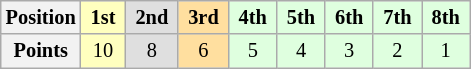<table class="wikitable" style="font-size:85%; text-align:center">
<tr>
<th>Position</th>
<td style="background:#ffffbf;"> <strong>1st</strong> </td>
<td style="background:#dfdfdf;"> <strong>2nd</strong> </td>
<td style="background:#ffdf9f;"> <strong>3rd</strong> </td>
<td style="background:#dfffdf;"> <strong>4th</strong> </td>
<td style="background:#dfffdf;"> <strong>5th</strong> </td>
<td style="background:#dfffdf;"> <strong>6th</strong> </td>
<td style="background:#dfffdf;"> <strong>7th</strong> </td>
<td style="background:#dfffdf;"> <strong>8th</strong> </td>
</tr>
<tr>
<th>Points</th>
<td style="background:#ffffbf;">10</td>
<td style="background:#dfdfdf;">8</td>
<td style="background:#ffdf9f;">6</td>
<td style="background:#dfffdf;">5</td>
<td style="background:#dfffdf;">4</td>
<td style="background:#dfffdf;">3</td>
<td style="background:#dfffdf;">2</td>
<td style="background:#dfffdf;">1</td>
</tr>
</table>
